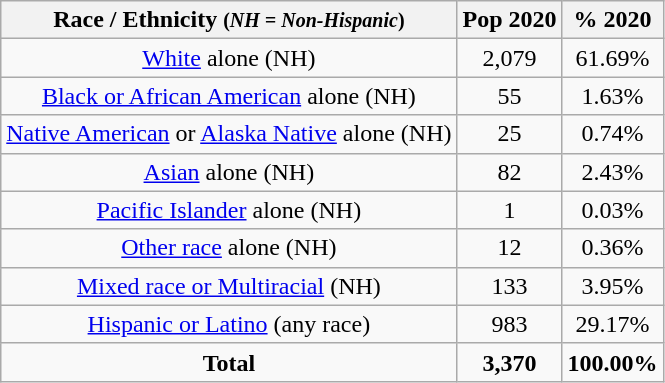<table class="wikitable" style="text-align:center;">
<tr>
<th>Race / Ethnicity <small>(<em>NH = Non-Hispanic</em>)</small></th>
<th>Pop 2020</th>
<th>% 2020</th>
</tr>
<tr>
<td><a href='#'>White</a> alone (NH)</td>
<td>2,079</td>
<td>61.69%</td>
</tr>
<tr>
<td><a href='#'>Black or African American</a> alone (NH)</td>
<td>55</td>
<td>1.63%</td>
</tr>
<tr>
<td><a href='#'>Native American</a> or <a href='#'>Alaska Native</a> alone (NH)</td>
<td>25</td>
<td>0.74%</td>
</tr>
<tr>
<td><a href='#'>Asian</a> alone (NH)</td>
<td>82</td>
<td>2.43%</td>
</tr>
<tr>
<td><a href='#'>Pacific Islander</a> alone (NH)</td>
<td>1</td>
<td>0.03%</td>
</tr>
<tr>
<td><a href='#'>Other race</a> alone (NH)</td>
<td>12</td>
<td>0.36%</td>
</tr>
<tr>
<td><a href='#'>Mixed race or Multiracial</a> (NH)</td>
<td>133</td>
<td>3.95%</td>
</tr>
<tr>
<td><a href='#'>Hispanic or Latino</a> (any race)</td>
<td>983</td>
<td>29.17%</td>
</tr>
<tr>
<td><strong>Total</strong></td>
<td><strong>3,370</strong></td>
<td><strong>100.00%</strong></td>
</tr>
</table>
